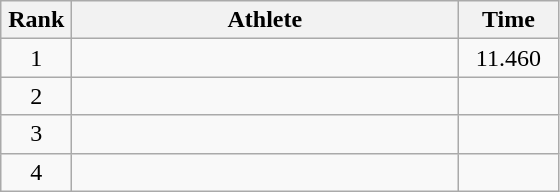<table class=wikitable style="text-align:center">
<tr>
<th width=40>Rank</th>
<th width=250>Athlete</th>
<th width=60>Time</th>
</tr>
<tr>
<td>1</td>
<td align=left></td>
<td>11.460</td>
</tr>
<tr>
<td>2</td>
<td align=left></td>
<td></td>
</tr>
<tr>
<td>3</td>
<td align=left></td>
<td></td>
</tr>
<tr>
<td>4</td>
<td align=left></td>
<td></td>
</tr>
</table>
